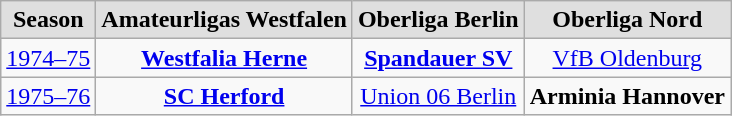<table class="wikitable">
<tr style="text-align:center; background:#dfdfdf;">
<td><strong>Season</strong></td>
<td><strong>Amateurligas Westfalen</strong></td>
<td><strong>Oberliga Berlin</strong></td>
<td><strong>Oberliga Nord</strong></td>
</tr>
<tr style="text-align:center;">
<td><a href='#'>1974–75</a></td>
<td><strong><a href='#'>Westfalia Herne</a></strong></td>
<td><strong><a href='#'>Spandauer SV</a></strong></td>
<td><a href='#'>VfB Oldenburg</a></td>
</tr>
<tr style="text-align:center;">
<td><a href='#'>1975–76</a></td>
<td><strong><a href='#'>SC Herford</a></strong></td>
<td><a href='#'>Union 06 Berlin</a></td>
<td><strong>Arminia Hannover</strong></td>
</tr>
</table>
